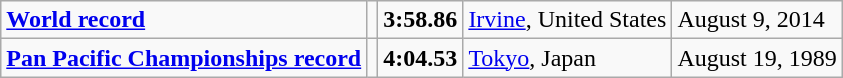<table class="wikitable">
<tr>
<td><strong><a href='#'>World record</a></strong></td>
<td></td>
<td><strong>3:58.86</strong></td>
<td><a href='#'>Irvine</a>, United States</td>
<td>August 9, 2014</td>
</tr>
<tr>
<td><strong><a href='#'>Pan Pacific Championships record</a></strong></td>
<td></td>
<td><strong>4:04.53</strong></td>
<td><a href='#'>Tokyo</a>, Japan</td>
<td>August 19, 1989</td>
</tr>
</table>
